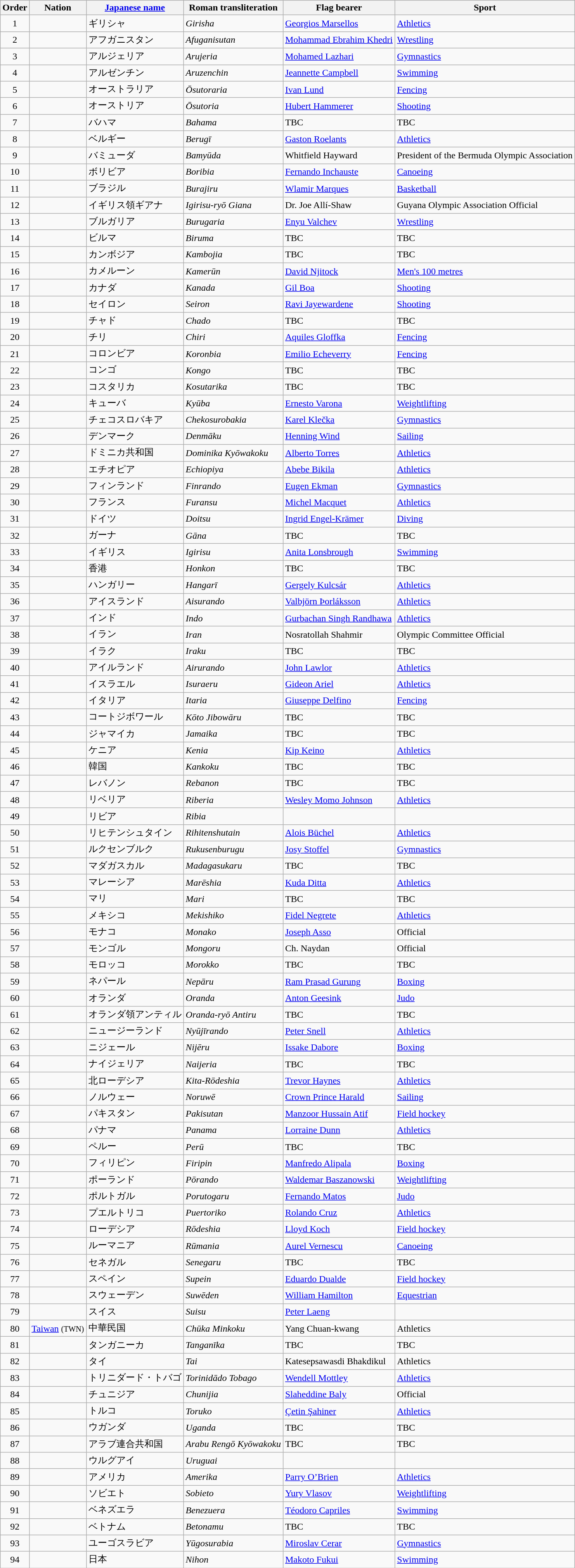<table class= "wikitable sortable">
<tr>
<th>Order</th>
<th>Nation</th>
<th><a href='#'>Japanese name</a></th>
<th>Roman transliteration</th>
<th>Flag bearer</th>
<th>Sport</th>
</tr>
<tr>
<td align=center>1</td>
<td></td>
<td>ギリシャ</td>
<td><em>Girisha</em></td>
<td><a href='#'>Georgios Marsellos</a></td>
<td><a href='#'>Athletics</a></td>
</tr>
<tr>
<td align=center>2</td>
<td></td>
<td>アフガニスタン</td>
<td><em>Afuganisutan</em></td>
<td><a href='#'>Mohammad Ebrahim Khedri</a></td>
<td><a href='#'>Wrestling</a></td>
</tr>
<tr>
<td align=center>3</td>
<td></td>
<td>アルジェリア</td>
<td><em>Arujeria</em></td>
<td><a href='#'>Mohamed Lazhari</a></td>
<td><a href='#'>Gymnastics</a></td>
</tr>
<tr>
<td align=center>4</td>
<td></td>
<td>アルゼンチン</td>
<td><em>Aruzenchin</em></td>
<td><a href='#'>Jeannette Campbell</a></td>
<td><a href='#'>Swimming</a></td>
</tr>
<tr>
<td align=center>5</td>
<td></td>
<td>オーストラリア</td>
<td><em>Ōsutoraria</em></td>
<td><a href='#'>Ivan Lund</a></td>
<td><a href='#'>Fencing</a></td>
</tr>
<tr>
<td align=center>6</td>
<td></td>
<td>オーストリア</td>
<td><em>Ōsutoria</em></td>
<td><a href='#'>Hubert Hammerer</a></td>
<td><a href='#'>Shooting</a></td>
</tr>
<tr>
<td align=center>7</td>
<td></td>
<td>バハマ</td>
<td><em>Bahama</em></td>
<td>TBC</td>
<td>TBC</td>
</tr>
<tr>
<td align=center>8</td>
<td></td>
<td>ベルギー</td>
<td><em>Berugī</em></td>
<td><a href='#'>Gaston Roelants</a></td>
<td><a href='#'>Athletics</a></td>
</tr>
<tr>
<td align=center>9</td>
<td></td>
<td>バミューダ</td>
<td><em>Bamyūda</em></td>
<td>Whitfield Hayward</td>
<td>President of the Bermuda Olympic Association</td>
</tr>
<tr>
<td align=center>10</td>
<td></td>
<td>ボリビア</td>
<td><em>Boribia</em></td>
<td><a href='#'>Fernando Inchauste</a></td>
<td><a href='#'>Canoeing</a></td>
</tr>
<tr>
<td align=center>11</td>
<td></td>
<td>ブラジル</td>
<td><em>Burajiru</em></td>
<td><a href='#'>Wlamir Marques</a></td>
<td><a href='#'>Basketball</a></td>
</tr>
<tr>
<td align=center>12</td>
<td></td>
<td>イギリス領ギアナ</td>
<td><em>Igirisu-ryō Giana</em></td>
<td>Dr. Joe Allí-Shaw</td>
<td>Guyana Olympic Association Official</td>
</tr>
<tr>
<td align=center>13</td>
<td></td>
<td>ブルガリア</td>
<td><em>Burugaria</em></td>
<td><a href='#'>Enyu Valchev</a></td>
<td><a href='#'>Wrestling</a></td>
</tr>
<tr>
<td align=center>14</td>
<td></td>
<td>ビルマ</td>
<td><em>Biruma</em></td>
<td>TBC</td>
<td>TBC</td>
</tr>
<tr>
<td align=center>15</td>
<td></td>
<td>カンボジア</td>
<td><em>Kambojia</em></td>
<td>TBC</td>
<td>TBC</td>
</tr>
<tr>
<td align=center>16</td>
<td></td>
<td>カメルーン</td>
<td><em>Kamerūn</em></td>
<td><a href='#'>David Njitock</a></td>
<td><a href='#'>Men's 100 metres</a></td>
</tr>
<tr>
<td align=center>17</td>
<td></td>
<td>カナダ</td>
<td><em>Kanada</em></td>
<td><a href='#'>Gil Boa</a></td>
<td><a href='#'>Shooting</a></td>
</tr>
<tr>
<td align=center>18</td>
<td></td>
<td>セイロン</td>
<td><em>Seiron</em></td>
<td><a href='#'>Ravi Jayewardene</a></td>
<td><a href='#'>Shooting</a></td>
</tr>
<tr>
<td align=center>19</td>
<td></td>
<td>チャド</td>
<td><em>Chado</em></td>
<td>TBC</td>
<td>TBC</td>
</tr>
<tr>
<td align=center>20</td>
<td></td>
<td>チリ</td>
<td><em>Chiri</em></td>
<td><a href='#'>Aquiles Gloffka</a></td>
<td><a href='#'>Fencing</a></td>
</tr>
<tr>
<td align=center>21</td>
<td></td>
<td>コロンビア</td>
<td><em>Koronbia</em></td>
<td><a href='#'>Emilio Echeverry</a></td>
<td><a href='#'>Fencing</a></td>
</tr>
<tr>
<td align=center>22</td>
<td></td>
<td>コンゴ</td>
<td><em>Kongo</em></td>
<td>TBC</td>
<td>TBC</td>
</tr>
<tr>
<td align=center>23</td>
<td></td>
<td>コスタリカ</td>
<td><em>Kosutarika</em></td>
<td>TBC</td>
<td>TBC</td>
</tr>
<tr>
<td align=center>24</td>
<td></td>
<td>キューバ</td>
<td><em>Kyūba</em></td>
<td><a href='#'>Ernesto Varona</a></td>
<td><a href='#'>Weightlifting</a></td>
</tr>
<tr>
<td align=center>25</td>
<td></td>
<td>チェコスロバキア</td>
<td><em>Chekosurobakia</em></td>
<td><a href='#'>Karel Klečka</a></td>
<td><a href='#'>Gymnastics</a></td>
</tr>
<tr>
<td align=center>26</td>
<td></td>
<td>デンマーク</td>
<td><em>Denmāku</em></td>
<td><a href='#'>Henning Wind</a></td>
<td><a href='#'>Sailing</a></td>
</tr>
<tr>
<td align=center>27</td>
<td></td>
<td>ドミニカ共和国</td>
<td><em>Dominika Kyōwakoku</em></td>
<td><a href='#'>Alberto Torres</a></td>
<td><a href='#'>Athletics</a></td>
</tr>
<tr>
<td align=center>28</td>
<td></td>
<td>エチオピア</td>
<td><em>Echiopiya</em></td>
<td><a href='#'>Abebe Bikila</a></td>
<td><a href='#'>Athletics</a></td>
</tr>
<tr>
<td align=center>29</td>
<td></td>
<td>フィンランド</td>
<td><em>Finrando</em></td>
<td><a href='#'>Eugen Ekman</a></td>
<td><a href='#'>Gymnastics</a></td>
</tr>
<tr>
<td align=center>30</td>
<td></td>
<td>フランス</td>
<td><em>Furansu</em></td>
<td><a href='#'>Michel Macquet</a></td>
<td><a href='#'>Athletics</a></td>
</tr>
<tr>
<td align=center>31</td>
<td></td>
<td>ドイツ</td>
<td><em>Doitsu</em></td>
<td><a href='#'>Ingrid Engel-Krämer</a></td>
<td><a href='#'>Diving</a></td>
</tr>
<tr>
<td align=center>32</td>
<td></td>
<td>ガーナ</td>
<td><em>Gāna</em></td>
<td>TBC</td>
<td>TBC</td>
</tr>
<tr>
<td align=center>33</td>
<td></td>
<td>イギリス</td>
<td><em>Igirisu</em></td>
<td><a href='#'>Anita Lonsbrough</a></td>
<td><a href='#'>Swimming</a></td>
</tr>
<tr>
<td align=center>34</td>
<td></td>
<td>香港</td>
<td><em>Honkon</em></td>
<td>TBC</td>
<td>TBC</td>
</tr>
<tr>
<td align=center>35</td>
<td></td>
<td>ハンガリー</td>
<td><em>Hangarī</em></td>
<td><a href='#'>Gergely Kulcsár</a></td>
<td><a href='#'>Athletics</a></td>
</tr>
<tr>
<td align=center>36</td>
<td></td>
<td>アイスランド</td>
<td><em>Aisurando</em></td>
<td><a href='#'>Valbjörn Þorláksson</a></td>
<td><a href='#'>Athletics</a></td>
</tr>
<tr>
<td align=center>37</td>
<td></td>
<td>インド</td>
<td><em>Indo</em></td>
<td><a href='#'>Gurbachan Singh Randhawa</a></td>
<td><a href='#'>Athletics</a></td>
</tr>
<tr>
<td align=center>38</td>
<td></td>
<td>イラン</td>
<td><em>Iran</em></td>
<td>Nosratollah Shahmir</td>
<td>Olympic Committee Official</td>
</tr>
<tr>
<td align=center>39</td>
<td></td>
<td>イラク</td>
<td><em>Iraku</em></td>
<td>TBC</td>
<td>TBC</td>
</tr>
<tr>
<td align=center>40</td>
<td></td>
<td>アイルランド</td>
<td><em>Airurando</em></td>
<td><a href='#'>John Lawlor</a></td>
<td><a href='#'>Athletics</a></td>
</tr>
<tr>
<td align=center>41</td>
<td></td>
<td>イスラエル</td>
<td><em>Isuraeru</em></td>
<td><a href='#'>Gideon Ariel</a></td>
<td><a href='#'>Athletics</a></td>
</tr>
<tr>
<td align=center>42</td>
<td></td>
<td>イタリア</td>
<td><em>Itaria</em></td>
<td><a href='#'>Giuseppe Delfino</a></td>
<td><a href='#'>Fencing</a></td>
</tr>
<tr>
<td align=center>43</td>
<td></td>
<td>コートジボワール</td>
<td><em>Kōto Jibowāru</em></td>
<td>TBC</td>
<td>TBC</td>
</tr>
<tr>
<td align=center>44</td>
<td></td>
<td>ジャマイカ</td>
<td><em>Jamaika</em></td>
<td>TBC</td>
<td>TBC</td>
</tr>
<tr>
<td align=center>45</td>
<td></td>
<td>ケニア</td>
<td><em>Kenia</em></td>
<td><a href='#'>Kip Keino</a></td>
<td><a href='#'>Athletics</a></td>
</tr>
<tr>
<td align=center>46</td>
<td></td>
<td>韓国</td>
<td><em>Kankoku</em></td>
<td>TBC</td>
<td>TBC</td>
</tr>
<tr>
<td align=center>47</td>
<td></td>
<td>レバノン</td>
<td><em>Rebanon</em></td>
<td>TBC</td>
<td>TBC</td>
</tr>
<tr>
<td align=center>48</td>
<td></td>
<td>リベリア</td>
<td><em>Riberia</em></td>
<td><a href='#'>Wesley Momo Johnson</a></td>
<td><a href='#'>Athletics</a></td>
</tr>
<tr>
<td align=center>49</td>
<td></td>
<td>リビア</td>
<td><em>Ribia</em></td>
<td></td>
<td></td>
</tr>
<tr>
<td align=center>50</td>
<td></td>
<td>リヒテンシュタイン</td>
<td><em>Rihitenshutain</em></td>
<td><a href='#'>Alois Büchel</a></td>
<td><a href='#'>Athletics</a></td>
</tr>
<tr>
<td align=center>51</td>
<td></td>
<td>ルクセンブルク</td>
<td><em>Rukusenburugu</em></td>
<td><a href='#'>Josy Stoffel</a></td>
<td><a href='#'>Gymnastics</a></td>
</tr>
<tr>
<td align=center>52</td>
<td></td>
<td>マダガスカル</td>
<td><em>Madagasukaru</em></td>
<td>TBC</td>
<td>TBC</td>
</tr>
<tr>
<td align=center>53</td>
<td></td>
<td>マレーシア</td>
<td><em>Marēshia</em></td>
<td><a href='#'>Kuda Ditta</a></td>
<td><a href='#'>Athletics</a></td>
</tr>
<tr>
<td align=center>54</td>
<td></td>
<td>マリ</td>
<td><em>Mari</em></td>
<td>TBC</td>
<td>TBC</td>
</tr>
<tr>
<td align=center>55</td>
<td></td>
<td>メキシコ</td>
<td><em>Mekishiko</em></td>
<td><a href='#'>Fidel Negrete</a></td>
<td><a href='#'>Athletics</a></td>
</tr>
<tr>
<td align=center>56</td>
<td></td>
<td>モナコ</td>
<td><em>Monako</em></td>
<td><a href='#'>Joseph Asso</a></td>
<td>Official</td>
</tr>
<tr>
<td align=center>57</td>
<td></td>
<td>モンゴル</td>
<td><em>Mongoru</em></td>
<td>Ch. Naydan</td>
<td>Official</td>
</tr>
<tr>
<td align=center>58</td>
<td></td>
<td>モロッコ</td>
<td><em>Morokko</em></td>
<td>TBC</td>
<td>TBC</td>
</tr>
<tr>
<td align=center>59</td>
<td></td>
<td>ネパール</td>
<td><em>Nepāru</em></td>
<td><a href='#'>Ram Prasad Gurung</a></td>
<td><a href='#'>Boxing</a></td>
</tr>
<tr>
<td align=center>60</td>
<td></td>
<td>オランダ</td>
<td><em>Oranda</em></td>
<td><a href='#'>Anton Geesink</a></td>
<td><a href='#'>Judo</a></td>
</tr>
<tr>
<td align=center>61</td>
<td></td>
<td>オランダ領アンティル</td>
<td><em>Oranda-ryō Antiru</em></td>
<td>TBC</td>
<td>TBC</td>
</tr>
<tr>
<td align=center>62</td>
<td></td>
<td>ニュージーランド</td>
<td><em>Nyūjīrando</em></td>
<td><a href='#'>Peter Snell</a></td>
<td><a href='#'>Athletics</a></td>
</tr>
<tr>
<td align=center>63</td>
<td></td>
<td>ニジェール</td>
<td><em>Nijēru</em></td>
<td><a href='#'>Issake Dabore</a></td>
<td><a href='#'>Boxing</a></td>
</tr>
<tr>
<td align=center>64</td>
<td></td>
<td>ナイジェリア</td>
<td><em>Naijeria</em></td>
<td>TBC</td>
<td>TBC</td>
</tr>
<tr>
<td align=center>65</td>
<td></td>
<td>北ローデシア</td>
<td><em>Kita-Rōdeshia</em></td>
<td><a href='#'>Trevor Haynes</a></td>
<td><a href='#'>Athletics</a></td>
</tr>
<tr>
<td align=center>66</td>
<td></td>
<td>ノルウェー</td>
<td><em>Noruwē</em></td>
<td><a href='#'>Crown Prince Harald</a></td>
<td><a href='#'>Sailing</a></td>
</tr>
<tr>
<td align=center>67</td>
<td></td>
<td>パキスタン</td>
<td><em>Pakisutan</em></td>
<td><a href='#'>Manzoor Hussain Atif</a></td>
<td><a href='#'>Field hockey</a></td>
</tr>
<tr>
<td align=center>68</td>
<td></td>
<td>パナマ</td>
<td><em>Panama</em></td>
<td><a href='#'>Lorraine Dunn</a></td>
<td><a href='#'>Athletics</a></td>
</tr>
<tr>
<td align=center>69</td>
<td></td>
<td>ペルー</td>
<td><em>Perū</em></td>
<td>TBC</td>
<td>TBC</td>
</tr>
<tr>
<td align=center>70</td>
<td></td>
<td>フィリピン</td>
<td><em>Firipin</em></td>
<td><a href='#'>Manfredo Alipala</a></td>
<td><a href='#'>Boxing</a></td>
</tr>
<tr>
<td align=center>71</td>
<td></td>
<td>ポーランド</td>
<td><em>Pōrando</em></td>
<td><a href='#'>Waldemar Baszanowski</a></td>
<td><a href='#'>Weightlifting</a></td>
</tr>
<tr>
<td align=center>72</td>
<td></td>
<td>ポルトガル</td>
<td><em>Porutogaru</em></td>
<td><a href='#'>Fernando Matos</a></td>
<td><a href='#'>Judo</a></td>
</tr>
<tr>
<td align=center>73</td>
<td></td>
<td>プエルトリコ</td>
<td><em>Puertoriko</em></td>
<td><a href='#'>Rolando Cruz</a></td>
<td><a href='#'>Athletics</a></td>
</tr>
<tr>
<td align=center>74</td>
<td></td>
<td>ローデシア</td>
<td><em>Rōdeshia</em></td>
<td><a href='#'>Lloyd Koch</a></td>
<td><a href='#'>Field hockey</a></td>
</tr>
<tr>
<td align=center>75</td>
<td></td>
<td>ルーマニア</td>
<td><em>Rūmania</em></td>
<td><a href='#'>Aurel Vernescu</a></td>
<td><a href='#'>Canoeing</a></td>
</tr>
<tr>
<td align=center>76</td>
<td></td>
<td>セネガル</td>
<td><em>Senegaru</em></td>
<td>TBC</td>
<td>TBC</td>
</tr>
<tr>
<td align=center>77</td>
<td></td>
<td>スペイン</td>
<td><em>Supein</em></td>
<td><a href='#'>Eduardo Dualde</a></td>
<td><a href='#'>Field hockey</a></td>
</tr>
<tr>
<td align=center>78</td>
<td></td>
<td>スウェーデン</td>
<td><em>Suwēden</em></td>
<td><a href='#'>William Hamilton</a></td>
<td><a href='#'>Equestrian</a></td>
</tr>
<tr>
<td align=center>79</td>
<td></td>
<td>スイス</td>
<td><em>Suisu</em></td>
<td><a href='#'>Peter Laeng</a></td>
<td></td>
</tr>
<tr>
<td align=center>80</td>
<td> <a href='#'>Taiwan</a> <small>(TWN)</small></td>
<td>中華民国</td>
<td><em>Chūka Minkoku</em></td>
<td>Yang Chuan-kwang</td>
<td>Athletics</td>
</tr>
<tr>
<td align=center>81</td>
<td></td>
<td>タンガニーカ</td>
<td><em>Tanganīka</em></td>
<td>TBC</td>
<td>TBC</td>
</tr>
<tr>
<td align=center>82</td>
<td></td>
<td>タイ</td>
<td><em>Tai</em></td>
<td>Katesepsawasdi Bhakdikul</td>
<td>Athletics</td>
</tr>
<tr>
<td align=center>83</td>
<td></td>
<td>トリニダード・トバゴ</td>
<td><em>Torinidādo Tobago</em></td>
<td><a href='#'>Wendell Mottley</a></td>
<td><a href='#'>Athletics</a></td>
</tr>
<tr>
<td align=center>84</td>
<td></td>
<td>チュニジア</td>
<td><em>Chunijia</em></td>
<td><a href='#'>Slaheddine Baly</a></td>
<td>Official</td>
</tr>
<tr>
<td align=center>85</td>
<td></td>
<td>トルコ</td>
<td><em>Toruko</em></td>
<td><a href='#'>Çetin Şahiner</a></td>
<td><a href='#'>Athletics</a></td>
</tr>
<tr>
<td align=center>86</td>
<td></td>
<td>ウガンダ</td>
<td><em>Uganda</em></td>
<td>TBC</td>
<td>TBC</td>
</tr>
<tr>
<td align=center>87</td>
<td></td>
<td>アラブ連合共和国</td>
<td><em>Arabu Rengō Kyōwakoku</em></td>
<td>TBC</td>
<td>TBC</td>
</tr>
<tr>
<td align=center>88</td>
<td></td>
<td>ウルグアイ</td>
<td><em>Uruguai</em></td>
<td></td>
<td></td>
</tr>
<tr>
<td align=center>89</td>
<td></td>
<td>アメリカ</td>
<td><em>Amerika</em></td>
<td><a href='#'>Parry O’Brien</a></td>
<td><a href='#'>Athletics</a></td>
</tr>
<tr>
<td align=center>90</td>
<td></td>
<td>ソビエト</td>
<td><em>Sobieto</em></td>
<td><a href='#'>Yury Vlasov</a></td>
<td><a href='#'>Weightlifting</a></td>
</tr>
<tr>
<td align=center>91</td>
<td></td>
<td>ベネズエラ</td>
<td><em>Benezuera</em></td>
<td><a href='#'>Téodoro Capriles</a></td>
<td><a href='#'>Swimming</a></td>
</tr>
<tr>
<td align=center>92</td>
<td></td>
<td>ベトナム</td>
<td><em>Betonamu</em></td>
<td>TBC</td>
<td>TBC</td>
</tr>
<tr>
<td align=center>93</td>
<td></td>
<td>ユーゴスラビア</td>
<td><em>Yūgosurabia</em></td>
<td><a href='#'>Miroslav Cerar</a></td>
<td><a href='#'>Gymnastics</a></td>
</tr>
<tr>
<td align=center>94</td>
<td></td>
<td>日本</td>
<td><em>Nihon</em></td>
<td><a href='#'>Makoto Fukui</a></td>
<td><a href='#'>Swimming</a></td>
</tr>
</table>
